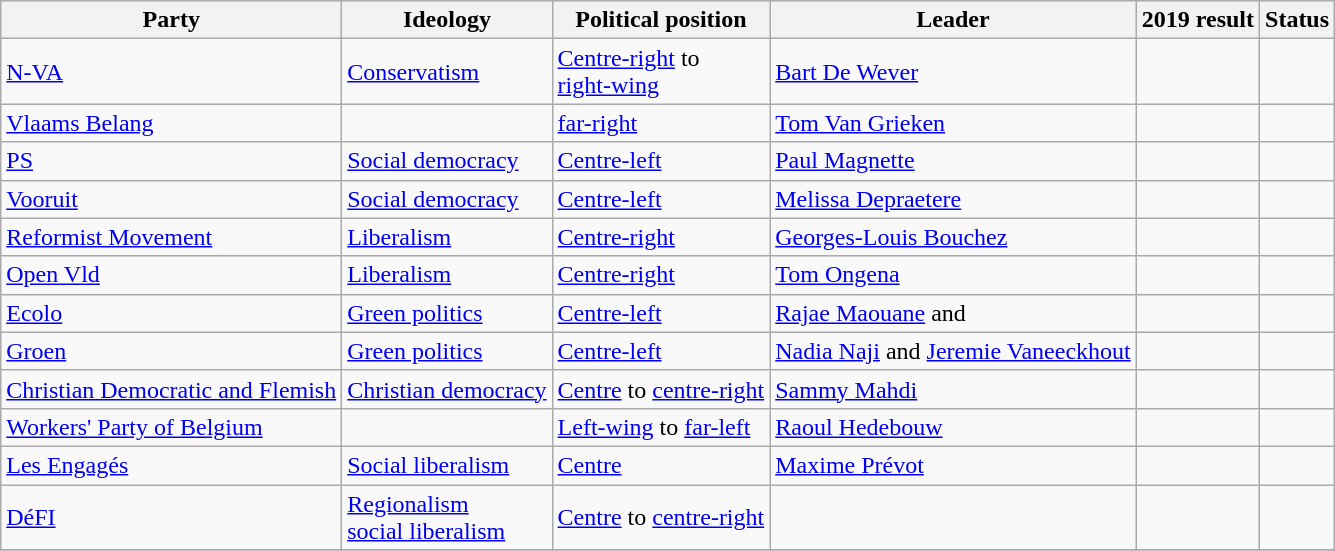<table class="wikitable">
<tr>
<th>Party</th>
<th>Ideology</th>
<th>Political position</th>
<th>Leader</th>
<th>2019 result</th>
<th>Status</th>
</tr>
<tr>
<td><a href='#'>N-VA</a></td>
<td><a href='#'>Conservatism</a> <br> </td>
<td><a href='#'>Centre-right</a> to <br> <a href='#'>right-wing</a></td>
<td><a href='#'>Bart De Wever</a></td>
<td></td>
<td></td>
</tr>
<tr>
<td><a href='#'>Vlaams Belang</a></td>
<td></td>
<td><a href='#'>far-right</a></td>
<td><a href='#'>Tom Van Grieken</a></td>
<td></td>
<td></td>
</tr>
<tr>
<td><a href='#'>PS</a></td>
<td><a href='#'>Social democracy</a></td>
<td><a href='#'>Centre-left</a></td>
<td><a href='#'>Paul Magnette</a></td>
<td></td>
<td></td>
</tr>
<tr>
<td><a href='#'>Vooruit</a></td>
<td><a href='#'>Social democracy</a></td>
<td><a href='#'>Centre-left</a></td>
<td><a href='#'>Melissa Depraetere</a></td>
<td></td>
<td></td>
</tr>
<tr>
<td><a href='#'>Reformist Movement</a></td>
<td><a href='#'>Liberalism</a></td>
<td><a href='#'>Centre-right</a></td>
<td><a href='#'>Georges-Louis Bouchez</a></td>
<td></td>
<td></td>
</tr>
<tr>
<td><a href='#'>Open Vld</a></td>
<td><a href='#'>Liberalism</a></td>
<td><a href='#'>Centre-right</a></td>
<td><a href='#'>Tom Ongena</a></td>
<td></td>
<td></td>
</tr>
<tr>
<td><a href='#'>Ecolo</a></td>
<td><a href='#'>Green politics</a></td>
<td><a href='#'>Centre-left</a></td>
<td><a href='#'>Rajae Maouane</a> and </td>
<td></td>
<td></td>
</tr>
<tr>
<td><a href='#'>Groen</a></td>
<td><a href='#'>Green politics</a></td>
<td><a href='#'>Centre-left</a></td>
<td><a href='#'>Nadia Naji</a> and <a href='#'>Jeremie Vaneeckhout</a></td>
<td></td>
<td></td>
</tr>
<tr>
<td><a href='#'>Christian Democratic and Flemish</a></td>
<td><a href='#'>Christian democracy</a></td>
<td><a href='#'>Centre</a> to <a href='#'>centre-right</a></td>
<td><a href='#'>Sammy Mahdi</a></td>
<td></td>
<td></td>
</tr>
<tr>
<td><a href='#'>Workers' Party of Belgium</a></td>
<td></td>
<td><a href='#'>Left-wing</a> to <a href='#'>far-left</a></td>
<td><a href='#'>Raoul Hedebouw</a></td>
<td></td>
<td></td>
</tr>
<tr>
<td><a href='#'>Les Engagés</a></td>
<td><a href='#'>Social liberalism</a></td>
<td><a href='#'>Centre</a></td>
<td><a href='#'>Maxime Prévot</a></td>
<td></td>
<td></td>
</tr>
<tr>
<td><a href='#'>DéFI</a></td>
<td><a href='#'>Regionalism</a> <br> <a href='#'>social liberalism</a></td>
<td><a href='#'>Centre</a> to <a href='#'>centre-right</a></td>
<td></td>
<td></td>
<td></td>
</tr>
<tr>
</tr>
</table>
